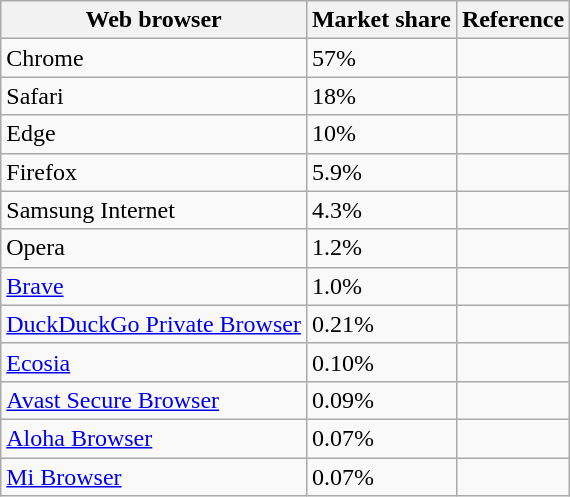<table class="wikitable sortable">
<tr>
<th>Web browser</th>
<th>Market share</th>
<th>Reference</th>
</tr>
<tr>
<td>Chrome</td>
<td>57%</td>
<td></td>
</tr>
<tr>
<td>Safari</td>
<td>18%</td>
<td></td>
</tr>
<tr>
<td>Edge</td>
<td>10%</td>
<td></td>
</tr>
<tr>
<td>Firefox</td>
<td>5.9%</td>
<td></td>
</tr>
<tr>
<td>Samsung Internet</td>
<td>4.3%</td>
<td></td>
</tr>
<tr>
<td>Opera</td>
<td>1.2%</td>
<td></td>
</tr>
<tr>
<td><a href='#'>Brave</a></td>
<td>1.0%</td>
<td></td>
</tr>
<tr>
<td><a href='#'>DuckDuckGo Private Browser</a></td>
<td>0.21%</td>
<td></td>
</tr>
<tr>
<td><a href='#'>Ecosia</a></td>
<td>0.10%</td>
<td></td>
</tr>
<tr>
<td><a href='#'>Avast Secure Browser</a></td>
<td>0.09%</td>
<td></td>
</tr>
<tr>
<td><a href='#'>Aloha Browser</a></td>
<td>0.07%</td>
<td></td>
</tr>
<tr>
<td><a href='#'>Mi Browser</a></td>
<td>0.07%</td>
<td></td>
</tr>
</table>
